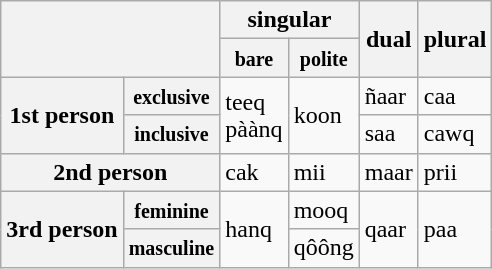<table class="wikitable">
<tr>
<th rowspan="2" colspan="2"></th>
<th colspan="2">singular</th>
<th rowspan="2">dual</th>
<th rowspan="2">plural</th>
</tr>
<tr>
<th><small>bare</small></th>
<th><small>polite</small></th>
</tr>
<tr>
<th rowspan="2">1st person</th>
<th><small>exclusive</small></th>
<td rowspan="2">teeq<br>pàànq</td>
<td rowspan="2">koon</td>
<td>ñaar</td>
<td>caa</td>
</tr>
<tr>
<th><small>inclusive</small></th>
<td>saa</td>
<td>cawq</td>
</tr>
<tr>
<th colspan="2">2nd person</th>
<td>cak</td>
<td>mii</td>
<td>maar</td>
<td>prii</td>
</tr>
<tr>
<th rowspan="2">3rd person</th>
<th><small>feminine</small></th>
<td rowspan="2">hanq</td>
<td>mooq</td>
<td rowspan="2">qaar</td>
<td rowspan="2">paa</td>
</tr>
<tr>
<th><small>masculine</small></th>
<td>qôông</td>
</tr>
</table>
